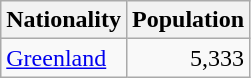<table class="wikitable floatright">
<tr>
<th><strong>Nationality</strong></th>
<th><strong>Population</strong></th>
</tr>
<tr>
<td> <a href='#'>Greenland</a></td>
<td style="text-align:right;">5,333</td>
</tr>
</table>
